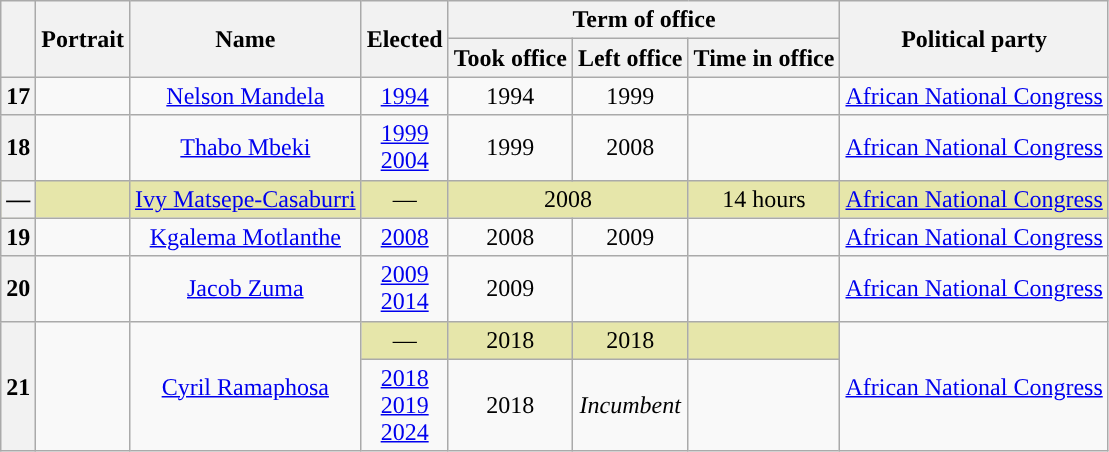<table class="wikitable" style="font-size:100%;text-align:center">
<tr>
<th rowspan="2"></th>
<th rowspan="2">Portrait</th>
<th rowspan="2">Name<br></th>
<th rowspan="2">Elected</th>
<th colspan="3">Term of office</th>
<th rowspan="2">Political party</th>
</tr>
<tr>
<th>Took office</th>
<th>Left office</th>
<th>Time in office</th>
</tr>
<tr>
<th style="background:">17</th>
<td></td>
<td><a href='#'>Nelson Mandela</a><br></td>
<td><a href='#'>1994</a></td>
<td> 1994</td>
<td> 1999</td>
<td></td>
<td><a href='#'>African National Congress</a></td>
</tr>
<tr>
<th style="background:">18</th>
<td></td>
<td><a href='#'>Thabo Mbeki</a><br></td>
<td><a href='#'>1999</a><br><a href='#'>2004</a></td>
<td> 1999</td>
<td> 2008<br></td>
<td></td>
<td><a href='#'>African National Congress</a></td>
</tr>
<tr style="background:#e6e6aa;">
<th style="background:">—</th>
<td></td>
<td><a href='#'>Ivy Matsepe-Casaburri</a><br></td>
<td>—</td>
<td colspan=2> 2008</td>
<td>14 hours</td>
<td><a href='#'>African National Congress</a></td>
</tr>
<tr>
<th style="background:">19</th>
<td></td>
<td><a href='#'>Kgalema Motlanthe</a><br></td>
<td><a href='#'>2008</a></td>
<td> 2008</td>
<td> 2009</td>
<td></td>
<td><a href='#'>African National Congress</a></td>
</tr>
<tr>
<th style="background:">20</th>
<td></td>
<td><a href='#'>Jacob Zuma</a><br></td>
<td><a href='#'>2009</a><br><a href='#'>2014</a></td>
<td> 2009</td>
<td><br></td>
<td></td>
<td><a href='#'>African National Congress</a></td>
</tr>
<tr>
<th rowspan=2 style="background: ">21</th>
<td rowspan=2></td>
<td rowspan=2><a href='#'>Cyril Ramaphosa</a><br></td>
<td style="background:#e6e6aa;">—</td>
<td style="background:#e6e6aa;"> 2018</td>
<td style="background:#e6e6aa;"> 2018</td>
<td style="background:#e6e6aa;"></td>
<td rowspan=2><a href='#'>African National Congress</a></td>
</tr>
<tr>
<td><a href='#'>2018</a><br><a href='#'>2019</a><br><a href='#'>2024</a></td>
<td> 2018</td>
<td><em>Incumbent</em></td>
<td></td>
</tr>
</table>
